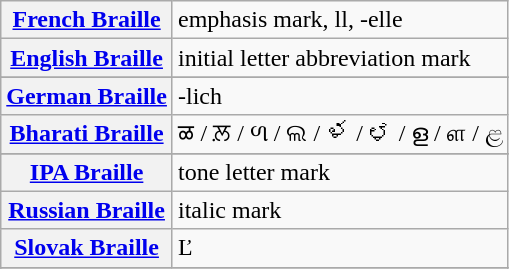<table class="wikitable">
<tr>
<th align=left><a href='#'>French Braille</a></th>
<td>emphasis mark, ll, -elle</td>
</tr>
<tr>
<th align=left><a href='#'>English Braille</a></th>
<td>initial letter abbreviation mark</td>
</tr>
<tr>
</tr>
<tr>
<th align=left><a href='#'>German Braille</a></th>
<td>-lich</td>
</tr>
<tr>
<th align=left><a href='#'>Bharati Braille</a></th>
<td>ळ / ਲ਼ / ળ / ଲ / ళ / ಳ / ള / ள / ළ </td>
</tr>
<tr>
</tr>
<tr>
<th align=left><a href='#'>IPA Braille</a></th>
<td>tone letter mark</td>
</tr>
<tr>
<th align=left><a href='#'>Russian Braille</a></th>
<td>italic mark</td>
</tr>
<tr>
<th align=left><a href='#'>Slovak Braille</a></th>
<td>Ľ</td>
</tr>
<tr>
</tr>
<tr>
</tr>
<tr>
</tr>
<tr>
</tr>
<tr>
</tr>
</table>
